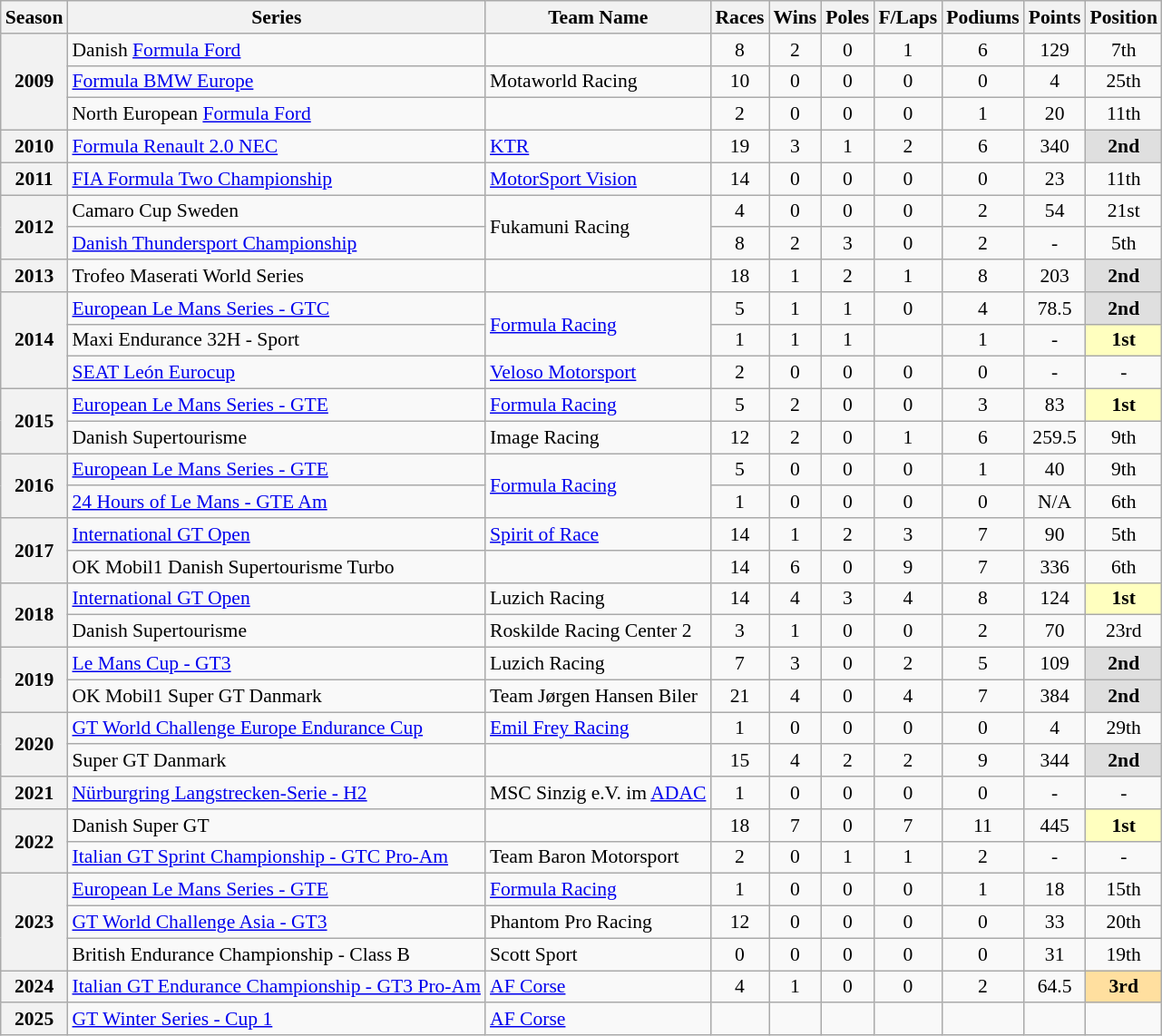<table class="wikitable" style="font-size: 90%; text-align:center">
<tr>
<th>Season</th>
<th>Series</th>
<th>Team Name</th>
<th>Races</th>
<th>Wins</th>
<th>Poles</th>
<th>F/Laps</th>
<th>Podiums</th>
<th>Points</th>
<th>Position</th>
</tr>
<tr>
<th rowspan=3>2009</th>
<td align=left>Danish <a href='#'>Formula Ford</a></td>
<td align=left></td>
<td>8</td>
<td>2</td>
<td>0</td>
<td>1</td>
<td>6</td>
<td>129</td>
<td>7th</td>
</tr>
<tr>
<td align=left><a href='#'>Formula BMW Europe</a></td>
<td align=left>Motaworld Racing</td>
<td>10</td>
<td>0</td>
<td>0</td>
<td>0</td>
<td>0</td>
<td>4</td>
<td>25th</td>
</tr>
<tr>
<td align=left>North European <a href='#'>Formula Ford</a></td>
<td align=left></td>
<td>2</td>
<td>0</td>
<td>0</td>
<td>0</td>
<td>1</td>
<td>20</td>
<td>11th</td>
</tr>
<tr>
<th>2010</th>
<td align=left><a href='#'>Formula Renault 2.0 NEC</a></td>
<td align=left><a href='#'>KTR</a></td>
<td>19</td>
<td>3</td>
<td>1</td>
<td>2</td>
<td>6</td>
<td>340</td>
<td style="background:#DFDFDF;"><strong>2nd</strong></td>
</tr>
<tr>
<th>2011</th>
<td align=left><a href='#'>FIA Formula Two Championship</a></td>
<td align=left><a href='#'>MotorSport Vision</a></td>
<td>14</td>
<td>0</td>
<td>0</td>
<td>0</td>
<td>0</td>
<td>23</td>
<td>11th</td>
</tr>
<tr>
<th rowspan="2">2012</th>
<td align=left>Camaro Cup Sweden</td>
<td rowspan="2" align="left">Fukamuni Racing</td>
<td>4</td>
<td>0</td>
<td>0</td>
<td>0</td>
<td>2</td>
<td>54</td>
<td>21st</td>
</tr>
<tr>
<td align="left"><a href='#'>Danish Thundersport Championship</a></td>
<td>8</td>
<td>2</td>
<td>3</td>
<td>0</td>
<td>2</td>
<td>-</td>
<td>5th</td>
</tr>
<tr>
<th>2013</th>
<td align=left>Trofeo Maserati World Series</td>
<td></td>
<td>18</td>
<td>1</td>
<td>2</td>
<td>1</td>
<td>8</td>
<td>203</td>
<td style="background:#DFDFDF;"><strong>2nd</strong></td>
</tr>
<tr>
<th rowspan="3">2014</th>
<td align=left><a href='#'>European Le Mans Series - GTC</a></td>
<td rowspan="2" align="left"><a href='#'>Formula Racing</a></td>
<td>5</td>
<td>1</td>
<td>1</td>
<td>0</td>
<td>4</td>
<td>78.5</td>
<td style="background:#DFDFDF;"><strong>2nd</strong></td>
</tr>
<tr>
<td align="left">Maxi Endurance 32H - Sport</td>
<td>1</td>
<td>1</td>
<td>1</td>
<td></td>
<td>1</td>
<td>-</td>
<td style="background:#FFFFBF"><strong>1st</strong></td>
</tr>
<tr>
<td align="left"><a href='#'>SEAT León Eurocup</a></td>
<td align="left"><a href='#'>Veloso Motorsport</a></td>
<td>2</td>
<td>0</td>
<td>0</td>
<td>0</td>
<td>0</td>
<td>-</td>
<td>-</td>
</tr>
<tr>
<th rowspan="2">2015</th>
<td align=left><a href='#'>European Le Mans Series - GTE</a></td>
<td align=left><a href='#'>Formula Racing</a></td>
<td>5</td>
<td>2</td>
<td>0</td>
<td>0</td>
<td>3</td>
<td>83</td>
<td style="background:#FFFFBF"><strong>1st</strong></td>
</tr>
<tr>
<td align=left>Danish Supertourisme</td>
<td align=left>Image Racing</td>
<td>12</td>
<td>2</td>
<td>0</td>
<td>1</td>
<td>6</td>
<td>259.5</td>
<td>9th</td>
</tr>
<tr>
<th rowspan="2">2016</th>
<td align=left><a href='#'>European Le Mans Series - GTE</a></td>
<td rowspan="2" align="left"><a href='#'>Formula Racing</a></td>
<td>5</td>
<td>0</td>
<td>0</td>
<td>0</td>
<td>1</td>
<td>40</td>
<td>9th</td>
</tr>
<tr>
<td align=left><a href='#'>24 Hours of Le Mans - GTE Am</a></td>
<td>1</td>
<td>0</td>
<td>0</td>
<td>0</td>
<td>0</td>
<td>N/A</td>
<td>6th</td>
</tr>
<tr>
<th rowspan="2">2017</th>
<td align=left><a href='#'>International GT Open</a></td>
<td align=left><a href='#'>Spirit of Race</a></td>
<td>14</td>
<td>1</td>
<td>2</td>
<td>3</td>
<td>7</td>
<td>90</td>
<td>5th</td>
</tr>
<tr>
<td align=left>OK Mobil1 Danish Supertourisme Turbo</td>
<td></td>
<td>14</td>
<td>6</td>
<td>0</td>
<td>9</td>
<td>7</td>
<td>336</td>
<td>6th</td>
</tr>
<tr>
<th rowspan="2">2018</th>
<td align=left><a href='#'>International GT Open</a></td>
<td align=left>Luzich Racing</td>
<td>14</td>
<td>4</td>
<td>3</td>
<td>4</td>
<td>8</td>
<td>124</td>
<td style="background:#FFFFBF"><strong>1st</strong></td>
</tr>
<tr>
<td align=left>Danish Supertourisme</td>
<td align=left>Roskilde Racing Center 2</td>
<td>3</td>
<td>1</td>
<td>0</td>
<td>0</td>
<td>2</td>
<td>70</td>
<td>23rd</td>
</tr>
<tr>
<th rowspan="2">2019</th>
<td align=left><a href='#'>Le Mans Cup - GT3</a></td>
<td align=left>Luzich Racing</td>
<td>7</td>
<td>3</td>
<td>0</td>
<td>2</td>
<td>5</td>
<td>109</td>
<td style="background:#DFDFDF;"><strong>2nd</strong></td>
</tr>
<tr>
<td align=left>OK Mobil1 Super GT Danmark</td>
<td align=left>Team Jørgen Hansen Biler</td>
<td>21</td>
<td>4</td>
<td>0</td>
<td>4</td>
<td>7</td>
<td>384</td>
<td style="background:#DFDFDF;"><strong>2nd</strong></td>
</tr>
<tr>
<th rowspan="2">2020</th>
<td align=left><a href='#'>GT World Challenge Europe Endurance Cup</a></td>
<td align=left><a href='#'>Emil Frey Racing</a></td>
<td>1</td>
<td>0</td>
<td>0</td>
<td>0</td>
<td>0</td>
<td>4</td>
<td>29th</td>
</tr>
<tr>
<td align=left>Super GT Danmark</td>
<td></td>
<td>15</td>
<td>4</td>
<td>2</td>
<td>2</td>
<td>9</td>
<td>344</td>
<td style="background:#DFDFDF;"><strong>2nd</strong></td>
</tr>
<tr>
<th>2021</th>
<td align=left><a href='#'>Nürburgring Langstrecken-Serie - H2</a></td>
<td align=left>MSC Sinzig e.V. im <a href='#'>ADAC</a></td>
<td>1</td>
<td>0</td>
<td>0</td>
<td>0</td>
<td>0</td>
<td>-</td>
<td>-</td>
</tr>
<tr>
<th rowspan="2">2022</th>
<td align=left>Danish Super GT</td>
<td></td>
<td>18</td>
<td>7</td>
<td>0</td>
<td>7</td>
<td>11</td>
<td>445</td>
<td style="background:#FFFFBF"><strong>1st</strong></td>
</tr>
<tr>
<td align=left><a href='#'>Italian GT Sprint Championship - GTC Pro-Am</a></td>
<td align=left>Team Baron Motorsport</td>
<td>2</td>
<td>0</td>
<td>1</td>
<td>1</td>
<td>2</td>
<td>-</td>
<td>-</td>
</tr>
<tr>
<th rowspan="3">2023</th>
<td align=left><a href='#'>European Le Mans Series - GTE</a></td>
<td align=left><a href='#'>Formula Racing</a></td>
<td>1</td>
<td>0</td>
<td>0</td>
<td>0</td>
<td>1</td>
<td>18</td>
<td>15th</td>
</tr>
<tr>
<td align=left><a href='#'>GT World Challenge Asia - GT3</a></td>
<td align=left>Phantom Pro Racing</td>
<td>12</td>
<td>0</td>
<td>0</td>
<td>0</td>
<td>0</td>
<td>33</td>
<td>20th</td>
</tr>
<tr>
<td align=left>British Endurance Championship - Class B</td>
<td align=left>Scott Sport</td>
<td>0</td>
<td>0</td>
<td>0</td>
<td>0</td>
<td>0</td>
<td>31</td>
<td>19th</td>
</tr>
<tr>
<th>2024</th>
<td align="left"><a href='#'>Italian GT Endurance Championship - GT3 Pro-Am</a></td>
<td align="left"><a href='#'>AF Corse</a></td>
<td>4</td>
<td>1</td>
<td>0</td>
<td>0</td>
<td>2</td>
<td>64.5</td>
<td style="background:#FFDF9F"><strong>3rd</strong></td>
</tr>
<tr>
<th>2025</th>
<td align=left><a href='#'>GT Winter Series - Cup 1</a></td>
<td align=left><a href='#'>AF Corse</a></td>
<td></td>
<td></td>
<td></td>
<td></td>
<td></td>
<td></td>
<td></td>
</tr>
</table>
